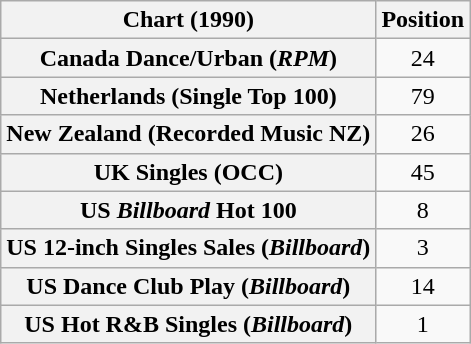<table class="wikitable sortable plainrowheaders" style="text-align:center">
<tr>
<th>Chart (1990)</th>
<th>Position</th>
</tr>
<tr>
<th scope="row">Canada Dance/Urban (<em>RPM</em>)</th>
<td>24</td>
</tr>
<tr>
<th scope="row">Netherlands (Single Top 100)</th>
<td>79</td>
</tr>
<tr>
<th scope="row">New Zealand (Recorded Music NZ)</th>
<td>26</td>
</tr>
<tr>
<th scope="row">UK Singles (OCC)</th>
<td>45</td>
</tr>
<tr>
<th scope="row">US <em>Billboard</em> Hot 100</th>
<td>8</td>
</tr>
<tr>
<th scope="row">US 12-inch Singles Sales (<em>Billboard</em>)</th>
<td>3</td>
</tr>
<tr>
<th scope="row">US Dance Club Play (<em>Billboard</em>)</th>
<td>14</td>
</tr>
<tr>
<th scope="row">US Hot R&B Singles (<em>Billboard</em>)</th>
<td>1</td>
</tr>
</table>
